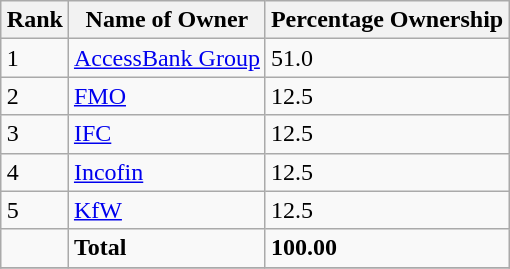<table class="wikitable sortable" style="margin: 0.5em auto">
<tr>
<th>Rank</th>
<th>Name of Owner</th>
<th>Percentage Ownership</th>
</tr>
<tr>
<td>1</td>
<td><a href='#'>AccessBank Group</a></td>
<td>51.0</td>
</tr>
<tr>
<td>2</td>
<td><a href='#'>FMO</a></td>
<td>12.5</td>
</tr>
<tr>
<td>3</td>
<td><a href='#'>IFC</a></td>
<td>12.5</td>
</tr>
<tr>
<td>4</td>
<td><a href='#'>Incofin</a></td>
<td>12.5</td>
</tr>
<tr>
<td>5</td>
<td><a href='#'>KfW</a></td>
<td>12.5</td>
</tr>
<tr>
<td></td>
<td><strong>Total</strong></td>
<td><strong>100.00</strong></td>
</tr>
<tr>
</tr>
</table>
